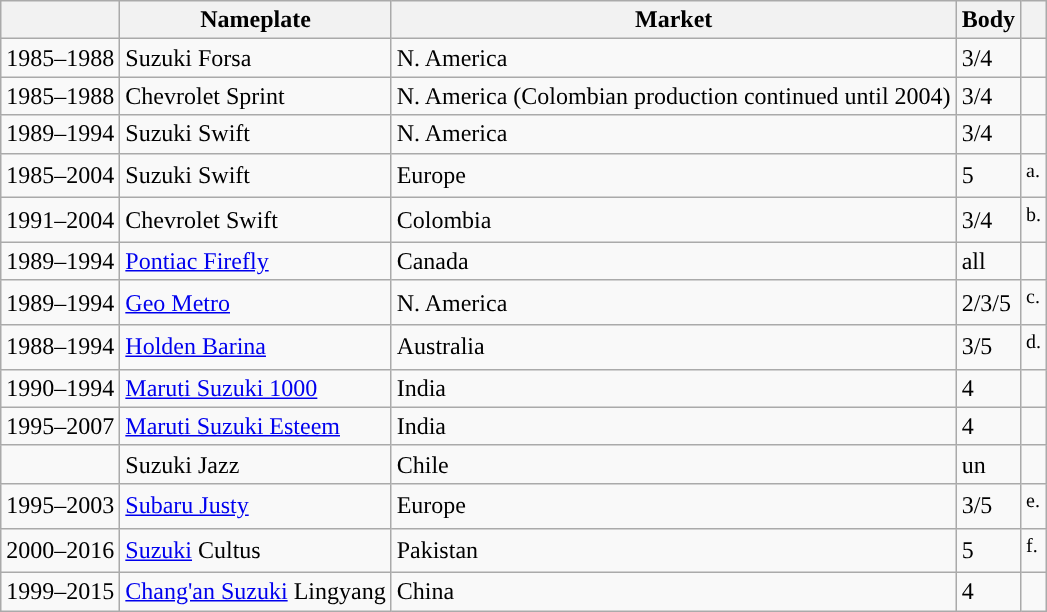<table class="wikitable" style="right; margin-left: 4em; margin-right:">
<tr>
<th></th>
<th>Nameplate</th>
<th>Market</th>
<th>Body</th>
<th></th>
</tr>
<tr>
<td>1985–1988</td>
<td>Suzuki Forsa</td>
<td>N. America</td>
<td>3/4</td>
<td></td>
</tr>
<tr>
<td>1985–1988</td>
<td>Chevrolet Sprint</td>
<td>N. America (Colombian production continued until 2004)</td>
<td>3/4</td>
<td></td>
</tr>
<tr>
<td>1989–1994</td>
<td>Suzuki Swift</td>
<td>N. America</td>
<td>3/4</td>
<td></td>
</tr>
<tr>
<td>1985–2004</td>
<td>Suzuki Swift</td>
<td>Europe</td>
<td>5</td>
<td><sup>a.</sup></td>
</tr>
<tr>
<td>1991–2004</td>
<td>Chevrolet Swift</td>
<td>Colombia</td>
<td>3/4</td>
<td><sup>b.</sup></td>
</tr>
<tr>
<td>1989–1994</td>
<td><a href='#'>Pontiac Firefly</a></td>
<td>Canada</td>
<td>all</td>
<td></td>
</tr>
<tr>
<td>1989–1994</td>
<td><a href='#'>Geo Metro</a></td>
<td>N. America</td>
<td>2/3/5</td>
<td><sup>c.</sup></td>
</tr>
<tr>
<td>1988–1994</td>
<td><a href='#'>Holden Barina</a></td>
<td>Australia</td>
<td>3/5</td>
<td><sup>d.</sup></td>
</tr>
<tr>
<td>1990–1994</td>
<td><a href='#'>Maruti Suzuki 1000</a></td>
<td>India</td>
<td>4</td>
<td></td>
</tr>
<tr>
<td>1995–2007</td>
<td><a href='#'>Maruti Suzuki Esteem</a></td>
<td>India</td>
<td>4</td>
<td></td>
</tr>
<tr>
<td></td>
<td>Suzuki Jazz</td>
<td>Chile</td>
<td>un</td>
<td></td>
</tr>
<tr>
<td>1995–2003</td>
<td><a href='#'>Subaru Justy</a></td>
<td>Europe</td>
<td>3/5</td>
<td><sup>e.</sup></td>
</tr>
<tr>
<td>2000–2016</td>
<td><a href='#'>Suzuki</a> Cultus</td>
<td>Pakistan</td>
<td>5</td>
<td><sup>f.</sup></td>
</tr>
<tr>
<td>1999–2015</td>
<td><a href='#'>Chang'an Suzuki</a> Lingyang</td>
<td>China</td>
<td>4</td>
<td></td>
</tr>
</table>
